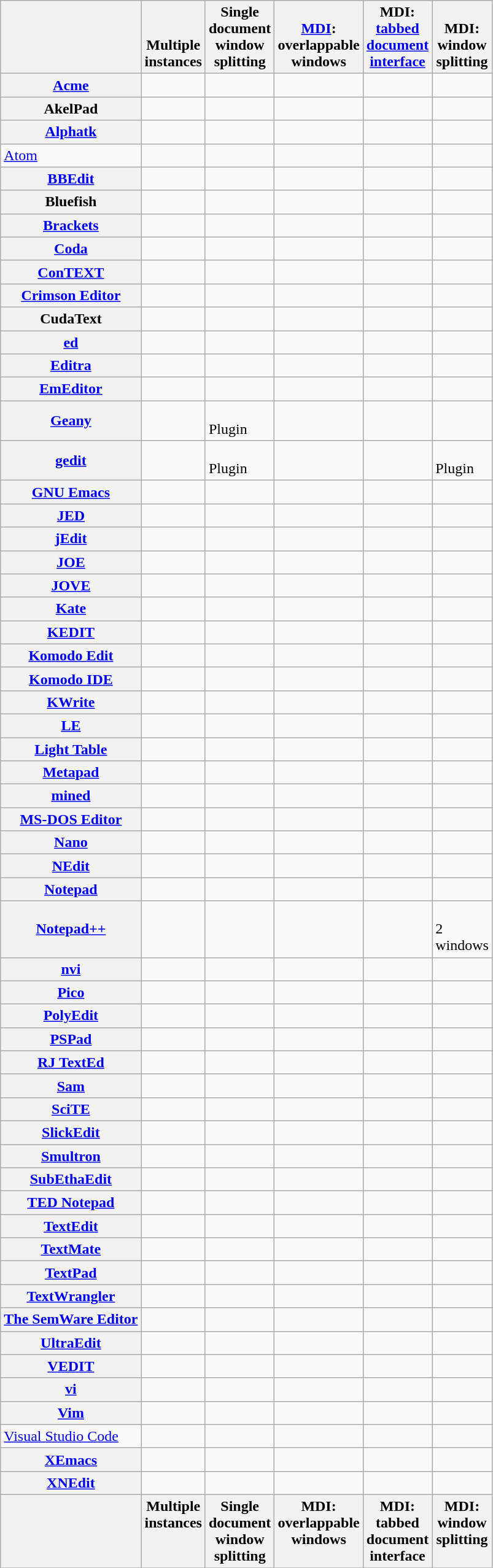<table class="wikitable sortable sticky-header" style="max-width: 30em; table-layout: fixed; margin-top: 0">
<tr valign=bottom>
<th></th>
<th>Multiple instances</th>
<th>Single document window splitting</th>
<th><a href='#'>MDI</a>: overlappable windows</th>
<th>MDI: <a href='#'>tabbed document interface</a></th>
<th>MDI: window splitting</th>
</tr>
<tr>
<th nowrap ><a href='#'>Acme</a></th>
<td></td>
<td></td>
<td></td>
<td></td>
<td></td>
</tr>
<tr>
<th nowrap >AkelPad</th>
<td></td>
<td></td>
<td></td>
<td></td>
<td></td>
</tr>
<tr>
<th nowrap ><a href='#'>Alphatk</a></th>
<td></td>
<td></td>
<td></td>
<td></td>
<td></td>
</tr>
<tr>
<td><a href='#'>Atom</a></td>
<td></td>
<td></td>
<td></td>
<td></td>
<td></td>
</tr>
<tr>
<th nowrap ><a href='#'>BBEdit</a></th>
<td></td>
<td></td>
<td></td>
<td></td>
<td></td>
</tr>
<tr>
<th nowrap >Bluefish</th>
<td></td>
<td></td>
<td></td>
<td></td>
<td></td>
</tr>
<tr>
<th nowrap ><a href='#'>Brackets</a></th>
<td></td>
<td></td>
<td></td>
<td></td>
<td></td>
</tr>
<tr>
<th nowrap ><a href='#'>Coda</a></th>
<td></td>
<td></td>
<td></td>
<td></td>
<td></td>
</tr>
<tr>
<th nowrap ><a href='#'>ConTEXT</a></th>
<td></td>
<td></td>
<td></td>
<td></td>
<td></td>
</tr>
<tr>
<th nowrap ><a href='#'>Crimson Editor</a></th>
<td></td>
<td></td>
<td></td>
<td></td>
<td></td>
</tr>
<tr>
<th nowrap >CudaText</th>
<td></td>
<td></td>
<td></td>
<td></td>
<td></td>
</tr>
<tr>
<th nowrap ><a href='#'>ed</a></th>
<td></td>
<td></td>
<td></td>
<td></td>
<td></td>
</tr>
<tr>
<th nowrap ><a href='#'>Editra</a></th>
<td></td>
<td></td>
<td></td>
<td></td>
<td></td>
</tr>
<tr>
<th nowrap ><a href='#'>EmEditor</a></th>
<td></td>
<td></td>
<td></td>
<td></td>
<td></td>
</tr>
<tr>
<th nowrap ><a href='#'>Geany</a></th>
<td></td>
<td><br>Plugin</td>
<td></td>
<td></td>
<td></td>
</tr>
<tr>
<th nowrap ><a href='#'>gedit</a></th>
<td></td>
<td><br>Plugin</td>
<td></td>
<td></td>
<td><br>Plugin</td>
</tr>
<tr>
<th nowrap ><a href='#'>GNU Emacs</a></th>
<td></td>
<td></td>
<td></td>
<td><br></td>
<td></td>
</tr>
<tr>
<th nowrap ><a href='#'>JED</a></th>
<td></td>
<td></td>
<td></td>
<td></td>
<td></td>
</tr>
<tr>
<th nowrap ><a href='#'>jEdit</a></th>
<td></td>
<td></td>
<td></td>
<td></td>
<td></td>
</tr>
<tr>
<th nowrap ><a href='#'>JOE</a></th>
<td></td>
<td></td>
<td></td>
<td><br></td>
<td></td>
</tr>
<tr>
<th nowrap ><a href='#'>JOVE</a></th>
<td></td>
<td></td>
<td></td>
<td></td>
<td></td>
</tr>
<tr>
<th nowrap ><a href='#'>Kate</a></th>
<td></td>
<td></td>
<td></td>
<td></td>
<td></td>
</tr>
<tr>
<th nowrap ><a href='#'>KEDIT</a></th>
<td></td>
<td></td>
<td></td>
<td></td>
<td></td>
</tr>
<tr>
<th nowrap ><a href='#'>Komodo Edit</a></th>
<td></td>
<td></td>
<td></td>
<td></td>
<td></td>
</tr>
<tr>
<th nowrap ><a href='#'>Komodo IDE</a></th>
<td></td>
<td></td>
<td></td>
<td></td>
<td></td>
</tr>
<tr>
<th nowrap ><a href='#'>KWrite</a></th>
<td></td>
<td></td>
<td></td>
<td></td>
<td></td>
</tr>
<tr>
<th nowrap ><a href='#'>LE</a></th>
<td></td>
<td></td>
<td></td>
<td></td>
<td></td>
</tr>
<tr>
<th nowrap ><a href='#'>Light Table</a></th>
<td></td>
<td></td>
<td></td>
<td></td>
<td></td>
</tr>
<tr>
<th nowrap ><a href='#'>Metapad</a></th>
<td></td>
<td></td>
<td></td>
<td></td>
<td></td>
</tr>
<tr>
<th nowrap ><a href='#'>mined</a></th>
<td></td>
<td></td>
<td><br></td>
<td></td>
<td></td>
</tr>
<tr>
<th nowrap ><a href='#'>MS-DOS Editor</a></th>
<td></td>
<td></td>
<td></td>
<td></td>
<td></td>
</tr>
<tr>
<th nowrap ><a href='#'>Nano</a></th>
<td></td>
<td></td>
<td></td>
<td></td>
<td></td>
</tr>
<tr>
<th nowrap ><a href='#'>NEdit</a></th>
<td></td>
<td></td>
<td></td>
<td></td>
<td></td>
</tr>
<tr>
<th nowrap ><a href='#'>Notepad</a></th>
<td></td>
<td></td>
<td></td>
<td></td>
<td></td>
</tr>
<tr>
<th nowrap ><a href='#'>Notepad++</a></th>
<td></td>
<td></td>
<td></td>
<td></td>
<td><br>2 windows</td>
</tr>
<tr>
<th nowrap ><a href='#'>nvi</a></th>
<td></td>
<td></td>
<td></td>
<td></td>
<td></td>
</tr>
<tr>
<th nowrap ><a href='#'>Pico</a></th>
<td></td>
<td></td>
<td></td>
<td></td>
<td></td>
</tr>
<tr>
<th nowrap ><a href='#'>PolyEdit</a></th>
<td></td>
<td></td>
<td></td>
<td></td>
<td></td>
</tr>
<tr>
<th nowrap ><a href='#'>PSPad</a></th>
<td></td>
<td></td>
<td></td>
<td></td>
<td></td>
</tr>
<tr>
<th nowrap ><a href='#'>RJ TextEd</a></th>
<td></td>
<td></td>
<td></td>
<td></td>
<td></td>
</tr>
<tr>
<th nowrap ><a href='#'>Sam</a></th>
<td></td>
<td></td>
<td></td>
<td></td>
<td></td>
</tr>
<tr>
<th nowrap ><a href='#'>SciTE</a></th>
<td></td>
<td></td>
<td></td>
<td><br></td>
<td></td>
</tr>
<tr>
<th nowrap ><a href='#'>SlickEdit</a></th>
<td></td>
<td></td>
<td></td>
<td></td>
<td></td>
</tr>
<tr>
<th nowrap ><a href='#'>Smultron</a></th>
<td></td>
<td></td>
<td></td>
<td></td>
<td></td>
</tr>
<tr>
<th nowrap ><a href='#'>SubEthaEdit</a></th>
<td></td>
<td></td>
<td></td>
<td></td>
<td></td>
</tr>
<tr>
<th nowrap ><a href='#'>TED Notepad</a></th>
<td></td>
<td></td>
<td></td>
<td></td>
<td></td>
</tr>
<tr>
<th nowrap ><a href='#'>TextEdit</a></th>
<td></td>
<td></td>
<td></td>
<td></td>
<td></td>
</tr>
<tr>
<th nowrap ><a href='#'>TextMate</a></th>
<td></td>
<td></td>
<td></td>
<td></td>
<td></td>
</tr>
<tr>
<th nowrap ><a href='#'>TextPad</a></th>
<td></td>
<td></td>
<td></td>
<td></td>
<td></td>
</tr>
<tr>
<th nowrap ><a href='#'>TextWrangler</a></th>
<td></td>
<td></td>
<td></td>
<td></td>
<td></td>
</tr>
<tr>
<th nowrap ><a href='#'>The SemWare Editor</a></th>
<td></td>
<td></td>
<td></td>
<td></td>
<td></td>
</tr>
<tr>
<th nowrap ><a href='#'>UltraEdit</a></th>
<td></td>
<td></td>
<td></td>
<td></td>
<td></td>
</tr>
<tr>
<th nowrap ><a href='#'>VEDIT</a></th>
<td></td>
<td></td>
<td></td>
<td></td>
<td></td>
</tr>
<tr>
<th nowrap ><a href='#'>vi</a></th>
<td></td>
<td></td>
<td></td>
<td></td>
<td></td>
</tr>
<tr>
<th nowrap ><a href='#'>Vim</a></th>
<td></td>
<td></td>
<td><br></td>
<td><br></td>
<td></td>
</tr>
<tr>
<td><a href='#'>Visual Studio Code</a></td>
<td></td>
<td></td>
<td></td>
<td></td>
<td></td>
</tr>
<tr>
<th nowrap ><a href='#'>XEmacs</a></th>
<td></td>
<td></td>
<td></td>
<td></td>
<td></td>
</tr>
<tr>
<th nowrap ><a href='#'>XNEdit</a></th>
<td></td>
<td></td>
<td></td>
<td></td>
<td></td>
</tr>
<tr valign=top>
<th></th>
<th>Multiple instances</th>
<th>Single document window splitting</th>
<th>MDI: overlappable windows</th>
<th>MDI: tabbed document interface</th>
<th>MDI: window splitting</th>
</tr>
<tr>
</tr>
</table>
